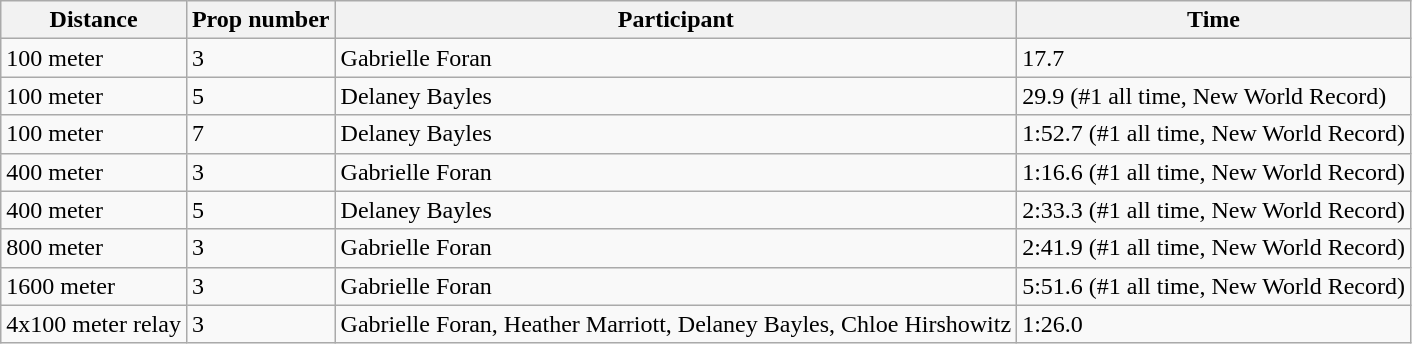<table class="wikitable">
<tr>
<th>Distance</th>
<th>Prop number</th>
<th>Participant</th>
<th>Time</th>
</tr>
<tr>
<td>100 meter</td>
<td>3</td>
<td>Gabrielle Foran</td>
<td>17.7</td>
</tr>
<tr>
<td>100 meter</td>
<td>5</td>
<td>Delaney Bayles</td>
<td>29.9 (#1 all time, New World Record)</td>
</tr>
<tr>
<td>100 meter</td>
<td>7</td>
<td>Delaney Bayles</td>
<td>1:52.7 (#1 all time, New World Record)</td>
</tr>
<tr>
<td>400 meter</td>
<td>3</td>
<td>Gabrielle Foran</td>
<td>1:16.6 (#1 all time, New World Record)</td>
</tr>
<tr>
<td>400 meter</td>
<td>5</td>
<td>Delaney Bayles</td>
<td>2:33.3 (#1 all time, New World Record)</td>
</tr>
<tr>
<td>800 meter</td>
<td>3</td>
<td>Gabrielle Foran</td>
<td>2:41.9 (#1 all time, New World Record)</td>
</tr>
<tr>
<td>1600 meter</td>
<td>3</td>
<td>Gabrielle Foran</td>
<td>5:51.6 (#1 all time, New World Record)</td>
</tr>
<tr>
<td>4x100 meter relay</td>
<td>3</td>
<td>Gabrielle Foran, Heather Marriott, Delaney Bayles, Chloe Hirshowitz</td>
<td>1:26.0</td>
</tr>
</table>
